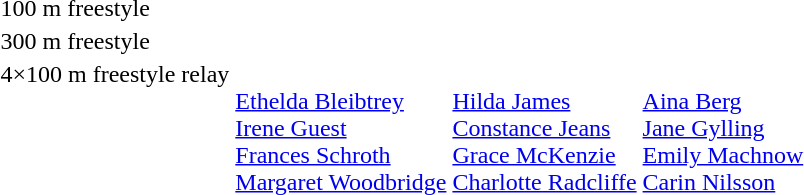<table>
<tr>
<td>100 m freestyle<br></td>
<td></td>
<td></td>
<td></td>
</tr>
<tr>
<td>300 m freestyle<br></td>
<td></td>
<td></td>
<td></td>
</tr>
<tr valign="top">
<td>4×100 m freestyle relay<br></td>
<td><br><a href='#'>Ethelda Bleibtrey</a><br><a href='#'>Irene Guest</a><br><a href='#'>Frances Schroth</a><br><a href='#'>Margaret Woodbridge</a></td>
<td><br><a href='#'>Hilda James</a><br><a href='#'>Constance Jeans</a><br><a href='#'>Grace McKenzie</a><br><a href='#'>Charlotte Radcliffe</a></td>
<td><br><a href='#'>Aina Berg</a><br><a href='#'>Jane Gylling</a><br><a href='#'>Emily Machnow</a><br><a href='#'>Carin Nilsson</a></td>
</tr>
</table>
